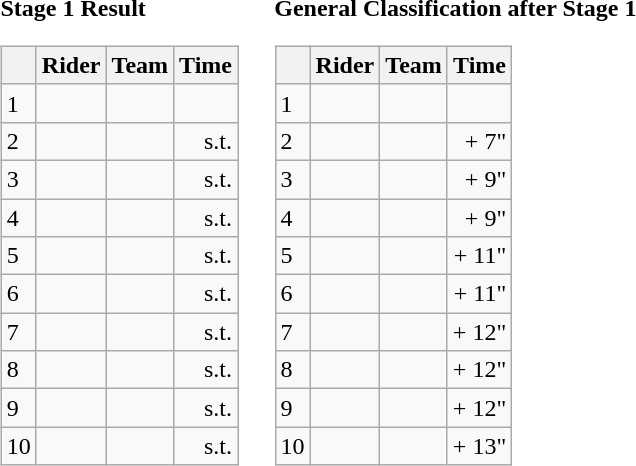<table>
<tr>
<td><strong>Stage 1 Result</strong><br><table class="wikitable">
<tr>
<th></th>
<th>Rider</th>
<th>Team</th>
<th>Time</th>
</tr>
<tr>
<td>1</td>
<td></td>
<td></td>
<td align="right"></td>
</tr>
<tr>
<td>2</td>
<td></td>
<td></td>
<td align="right">s.t.</td>
</tr>
<tr>
<td>3</td>
<td></td>
<td></td>
<td align="right">s.t.</td>
</tr>
<tr>
<td>4</td>
<td></td>
<td></td>
<td align="right">s.t.</td>
</tr>
<tr>
<td>5</td>
<td></td>
<td></td>
<td align="right">s.t.</td>
</tr>
<tr>
<td>6</td>
<td></td>
<td></td>
<td align="right">s.t.</td>
</tr>
<tr>
<td>7</td>
<td></td>
<td></td>
<td align="right">s.t.</td>
</tr>
<tr>
<td>8</td>
<td></td>
<td></td>
<td align="right">s.t.</td>
</tr>
<tr>
<td>9</td>
<td></td>
<td></td>
<td align="right">s.t.</td>
</tr>
<tr>
<td>10</td>
<td></td>
<td></td>
<td align="right">s.t.</td>
</tr>
</table>
</td>
<td></td>
<td><strong>General Classification after Stage 1</strong><br><table class="wikitable">
<tr>
<th></th>
<th>Rider</th>
<th>Team</th>
<th>Time</th>
</tr>
<tr>
<td>1</td>
<td> </td>
<td></td>
<td align="right"></td>
</tr>
<tr>
<td>2</td>
<td></td>
<td></td>
<td align="right">+ 7"</td>
</tr>
<tr>
<td>3</td>
<td></td>
<td></td>
<td align="right">+ 9"</td>
</tr>
<tr>
<td>4</td>
<td> </td>
<td></td>
<td align="right">+ 9"</td>
</tr>
<tr>
<td>5</td>
<td> </td>
<td></td>
<td align="right">+ 11"</td>
</tr>
<tr>
<td>6</td>
<td></td>
<td></td>
<td align="right">+ 11"</td>
</tr>
<tr>
<td>7</td>
<td></td>
<td></td>
<td align="right">+ 12"</td>
</tr>
<tr>
<td>8</td>
<td></td>
<td></td>
<td align="right">+ 12"</td>
</tr>
<tr>
<td>9</td>
<td></td>
<td></td>
<td align="right">+ 12"</td>
</tr>
<tr>
<td>10</td>
<td></td>
<td></td>
<td align="right">+ 13"</td>
</tr>
</table>
</td>
</tr>
</table>
